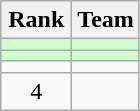<table class="wikitable" style="text-align: center;">
<tr>
<th width=40>Rank</th>
<th>Team</th>
</tr>
<tr bgcolor=#ccffcc>
<td></td>
<td align=left></td>
</tr>
<tr bgcolor=#ccffcc>
<td></td>
<td align=left></td>
</tr>
<tr>
<td></td>
<td align=left></td>
</tr>
<tr>
<td>4</td>
<td align=left></td>
</tr>
</table>
